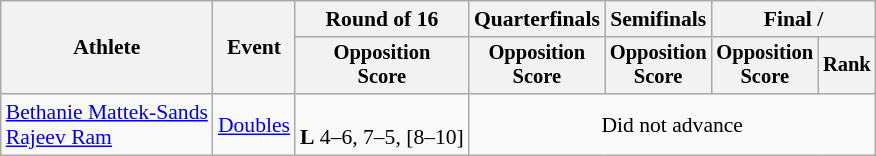<table class=wikitable style=font-size:90%>
<tr>
<th rowspan=2>Athlete</th>
<th rowspan=2>Event</th>
<th>Round of 16</th>
<th>Quarterfinals</th>
<th>Semifinals</th>
<th colspan=2>Final / </th>
</tr>
<tr style=font-size:95%>
<th>Opposition<br>Score</th>
<th>Opposition<br>Score</th>
<th>Opposition<br>Score</th>
<th>Opposition<br>Score</th>
<th>Rank</th>
</tr>
<tr align=center>
<td align=left><a href='#'>Bethanie Mattek-Sands</a><br><a href='#'>Rajeev Ram</a></td>
<td align=left><a href='#'>Doubles</a></td>
<td><br><strong>L</strong> 4–6, 7–5, [8–10]</td>
<td colspan=4>Did not advance</td>
</tr>
</table>
